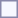<table style="border:1px solid #8888aa; background-color:#f7f8ff; padding:5px; font-size:95%; margin: 0px 12px 12px 0px;">
</table>
